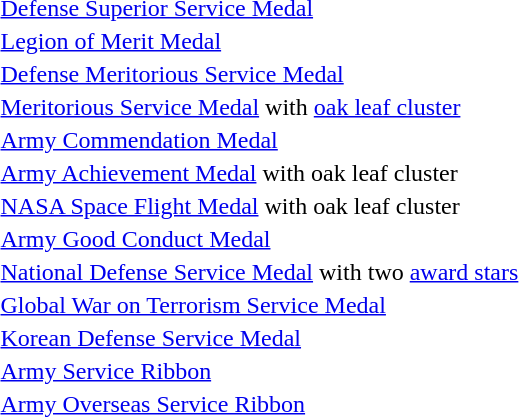<table>
<tr>
<td></td>
<td><a href='#'>Defense Superior Service Medal</a></td>
</tr>
<tr>
<td></td>
<td><a href='#'>Legion of Merit Medal</a></td>
</tr>
<tr>
<td></td>
<td><a href='#'>Defense Meritorious Service Medal</a></td>
</tr>
<tr>
<td></td>
<td><a href='#'>Meritorious Service Medal</a> with <a href='#'>oak leaf cluster</a></td>
</tr>
<tr>
<td></td>
<td><a href='#'>Army Commendation Medal</a></td>
</tr>
<tr>
<td></td>
<td><a href='#'>Army Achievement Medal</a> with oak leaf cluster</td>
</tr>
<tr>
<td></td>
<td><a href='#'>NASA Space Flight Medal</a> with oak leaf cluster</td>
</tr>
<tr>
<td></td>
<td><a href='#'>Army Good Conduct Medal</a></td>
</tr>
<tr>
<td></td>
<td><a href='#'>National Defense Service Medal</a> with two <a href='#'>award stars</a></td>
</tr>
<tr>
<td></td>
<td><a href='#'>Global War on Terrorism Service Medal</a></td>
</tr>
<tr>
<td></td>
<td><a href='#'>Korean Defense Service Medal</a></td>
</tr>
<tr>
<td></td>
<td><a href='#'>Army Service Ribbon</a></td>
</tr>
<tr>
<td></td>
<td><a href='#'>Army Overseas Service Ribbon</a></td>
</tr>
</table>
